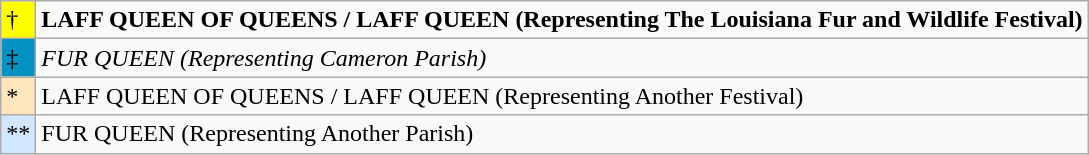<table class="wikitable">
<tr>
<td style="background:#FFFF00">†</td>
<td colspan="5"><strong>LAFF QUEEN OF QUEENS / LAFF QUEEN (Representing The Louisiana Fur and Wildlife Festival)</strong></td>
</tr>
<tr>
<td style="background:#0492c2; ">‡</td>
<td colspan="5"><em>FUR QUEEN (Representing Cameron Parish)</em></td>
</tr>
<tr>
<td style="background:#ffe6bd">*</td>
<td colspan="5">LAFF QUEEN OF QUEENS / LAFF QUEEN (Representing Another Festival)</td>
</tr>
<tr>
<td style="background:#d0e7ff;">**</td>
<td colspan="5">FUR QUEEN (Representing Another Parish)</td>
</tr>
</table>
